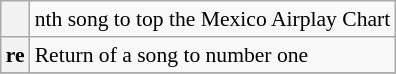<table class="wikitable plainrowheaders" style="font-size:90%;">
<tr>
<th scope=col></th>
<td>nth song to top the Mexico Airplay Chart</td>
</tr>
<tr>
<th scope=row style="text-align:center;">re</th>
<td>Return of a song to number one</td>
</tr>
<tr>
</tr>
</table>
